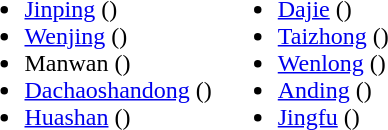<table>
<tr>
<td valign="top"><br><ul><li><a href='#'>Jinping</a> ()</li><li><a href='#'>Wenjing</a> ()</li><li>Manwan ()</li><li><a href='#'>Dachaoshandong</a> ()</li><li><a href='#'>Huashan</a> ()</li></ul></td>
<td valign="top"><br><ul><li><a href='#'>Dajie</a> ()</li><li><a href='#'>Taizhong</a> ()</li><li><a href='#'>Wenlong</a> ()</li><li><a href='#'>Anding</a> ()</li><li><a href='#'>Jingfu</a> ()</li></ul></td>
</tr>
</table>
